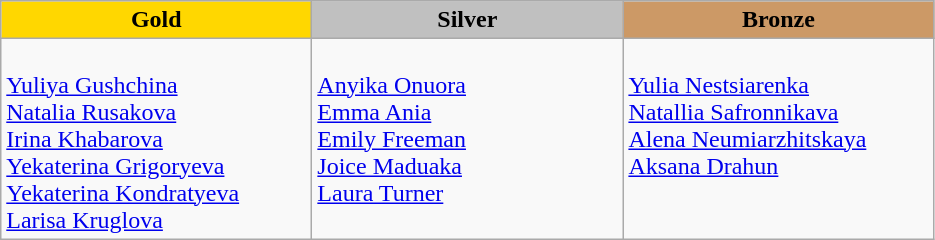<table class="wikitable" style="text-align:left">
<tr align="center">
<td width=200 bgcolor=gold><strong>Gold</strong></td>
<td width=200 bgcolor=silver><strong>Silver</strong></td>
<td width=200 bgcolor=CC9966><strong>Bronze</strong></td>
</tr>
<tr>
<td><em></em><br><a href='#'>Yuliya Gushchina</a><br><a href='#'>Natalia Rusakova</a><br><a href='#'>Irina Khabarova</a><br><a href='#'>Yekaterina Grigoryeva</a><br><a href='#'>Yekaterina Kondratyeva</a><br><a href='#'>Larisa Kruglova</a></td>
<td><em></em><br><a href='#'>Anyika Onuora</a><br><a href='#'>Emma Ania</a><br><a href='#'>Emily Freeman</a><br><a href='#'>Joice Maduaka</a><br><a href='#'>Laura Turner</a><br><br></td>
<td><em></em><br><a href='#'>Yulia Nestsiarenka</a><br><a href='#'>Natallia Safronnikava</a><br><a href='#'>Alena Neumiarzhitskaya</a><br><a href='#'>Aksana Drahun</a><br><br><br></td>
</tr>
</table>
